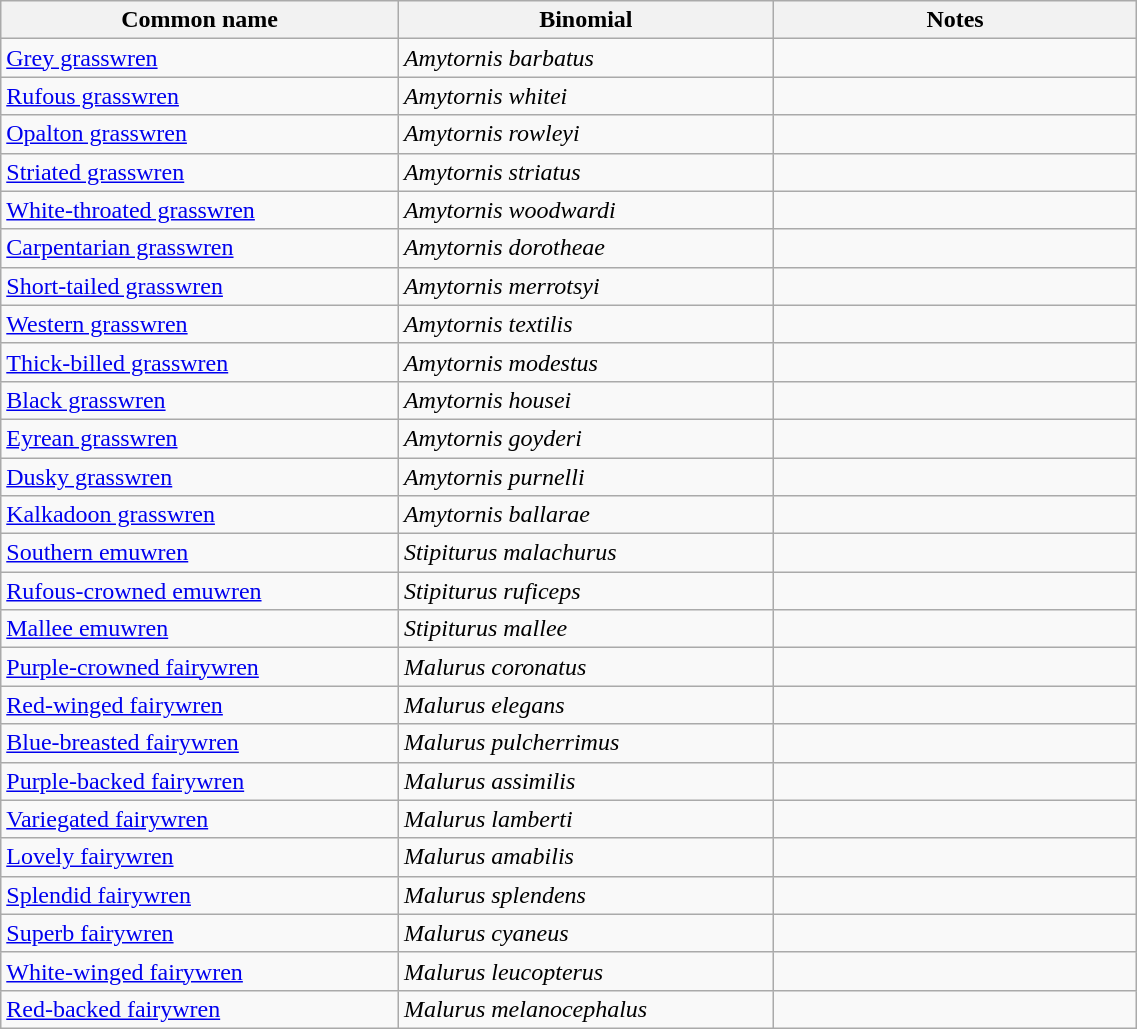<table style="width:60%;" class="wikitable">
<tr>
<th width=35%>Common name</th>
<th width=33%>Binomial</th>
<th width=32%>Notes</th>
</tr>
<tr>
<td><a href='#'>Grey grasswren</a></td>
<td><em>Amytornis barbatus</em></td>
<td></td>
</tr>
<tr>
<td><a href='#'>Rufous grasswren</a></td>
<td><em>Amytornis whitei</em></td>
<td></td>
</tr>
<tr>
<td><a href='#'>Opalton grasswren</a></td>
<td><em>Amytornis rowleyi</em></td>
<td></td>
</tr>
<tr>
<td><a href='#'>Striated grasswren</a></td>
<td><em>Amytornis striatus</em></td>
<td></td>
</tr>
<tr>
<td><a href='#'>White-throated grasswren</a></td>
<td><em>Amytornis woodwardi</em></td>
<td></td>
</tr>
<tr>
<td><a href='#'>Carpentarian grasswren</a></td>
<td><em>Amytornis dorotheae</em></td>
<td></td>
</tr>
<tr>
<td><a href='#'>Short-tailed grasswren</a></td>
<td><em>Amytornis merrotsyi</em></td>
<td></td>
</tr>
<tr>
<td><a href='#'>Western grasswren</a></td>
<td><em>Amytornis textilis</em></td>
<td></td>
</tr>
<tr>
<td><a href='#'>Thick-billed grasswren</a></td>
<td><em>Amytornis modestus</em></td>
<td></td>
</tr>
<tr>
<td><a href='#'>Black grasswren</a></td>
<td><em>Amytornis housei</em></td>
<td></td>
</tr>
<tr>
<td><a href='#'>Eyrean grasswren</a></td>
<td><em>Amytornis goyderi</em></td>
<td></td>
</tr>
<tr>
<td><a href='#'>Dusky grasswren</a></td>
<td><em>Amytornis purnelli</em></td>
<td></td>
</tr>
<tr>
<td><a href='#'>Kalkadoon grasswren</a></td>
<td><em>Amytornis ballarae</em></td>
<td></td>
</tr>
<tr>
<td><a href='#'>Southern emuwren</a></td>
<td><em>Stipiturus malachurus</em></td>
<td></td>
</tr>
<tr>
<td><a href='#'>Rufous-crowned emuwren</a></td>
<td><em>Stipiturus ruficeps</em></td>
<td></td>
</tr>
<tr>
<td><a href='#'>Mallee emuwren</a></td>
<td><em>Stipiturus mallee</em></td>
<td></td>
</tr>
<tr>
<td><a href='#'>Purple-crowned fairywren</a></td>
<td><em>Malurus coronatus</em></td>
<td></td>
</tr>
<tr>
<td><a href='#'>Red-winged fairywren</a></td>
<td><em>Malurus elegans</em></td>
<td></td>
</tr>
<tr>
<td><a href='#'>Blue-breasted fairywren</a></td>
<td><em>Malurus pulcherrimus</em></td>
<td></td>
</tr>
<tr>
<td><a href='#'>Purple-backed fairywren</a></td>
<td><em>Malurus assimilis</em></td>
<td></td>
</tr>
<tr>
<td><a href='#'>Variegated fairywren</a></td>
<td><em>Malurus lamberti</em></td>
<td></td>
</tr>
<tr>
<td><a href='#'>Lovely fairywren</a></td>
<td><em>Malurus amabilis</em></td>
<td></td>
</tr>
<tr>
<td><a href='#'>Splendid fairywren</a></td>
<td><em>Malurus splendens</em></td>
<td></td>
</tr>
<tr>
<td><a href='#'>Superb fairywren</a></td>
<td><em>Malurus cyaneus</em></td>
<td></td>
</tr>
<tr>
<td><a href='#'>White-winged fairywren</a></td>
<td><em>Malurus leucopterus</em></td>
<td></td>
</tr>
<tr>
<td><a href='#'>Red-backed fairywren</a></td>
<td><em>Malurus melanocephalus</em></td>
<td></td>
</tr>
</table>
